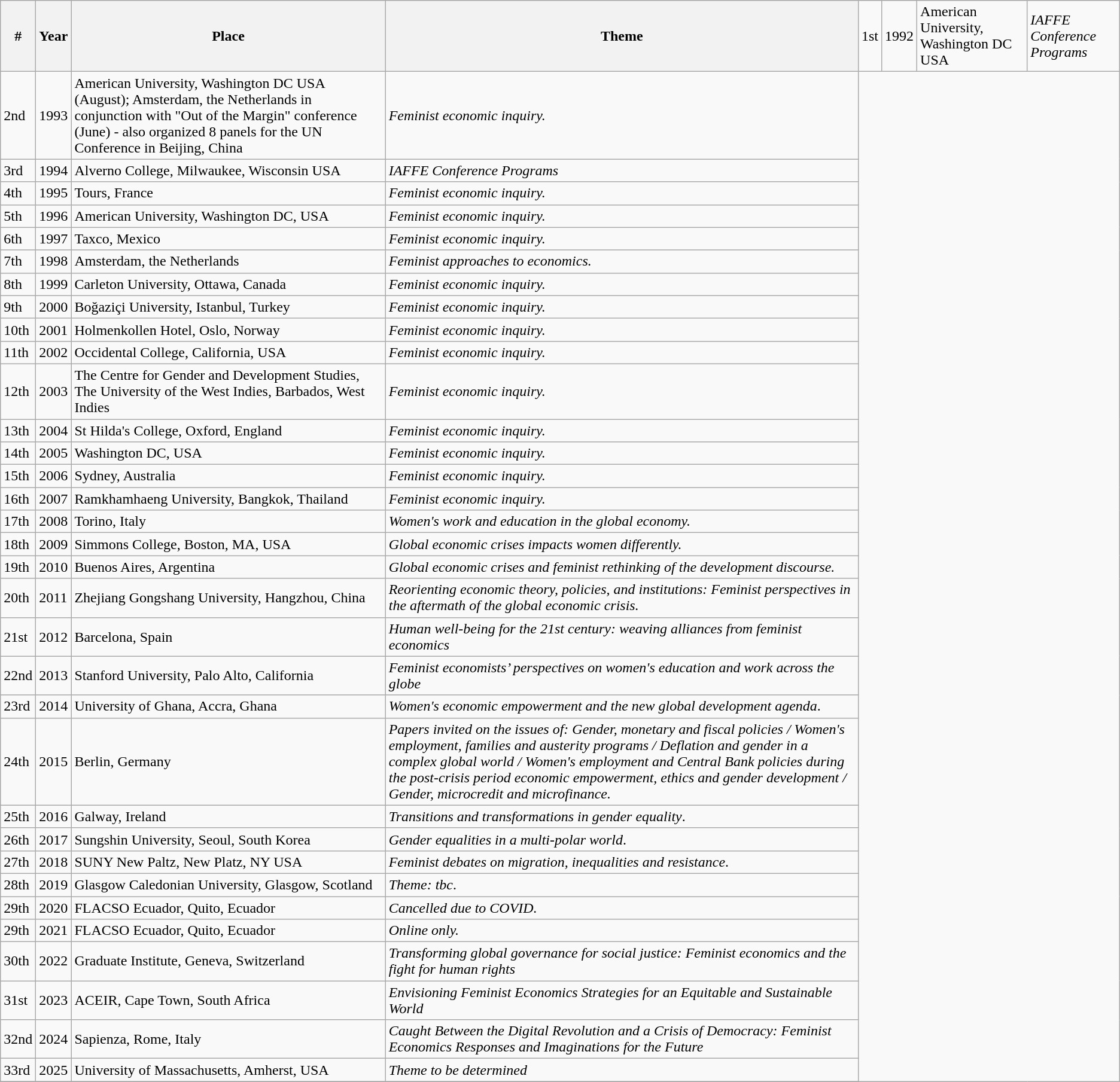<table class="wikitable"|>
<tr>
<th>#</th>
<th>Year</th>
<th>Place</th>
<th>Theme</th>
<td>1st</td>
<td>1992</td>
<td>American University, Washington DC USA</td>
<td><em>IAFFE Conference Programs</em></td>
</tr>
<tr>
<td>2nd</td>
<td>1993</td>
<td>American University, Washington DC USA (August); Amsterdam, the Netherlands in conjunction with "Out of the Margin" conference  (June) - also organized 8 panels for the UN Conference in Beijing, China</td>
<td><em>Feminist economic inquiry.</em></td>
</tr>
<tr>
<td>3rd</td>
<td>1994</td>
<td>Alverno College, Milwaukee, Wisconsin USA</td>
<td><em>IAFFE Conference Programs</em></td>
</tr>
<tr>
<td>4th</td>
<td>1995</td>
<td>Tours, France</td>
<td><em>Feminist economic inquiry.</em></td>
</tr>
<tr>
<td>5th</td>
<td>1996</td>
<td>American University, Washington DC, USA</td>
<td><em>Feminist economic inquiry.</em></td>
</tr>
<tr>
<td>6th</td>
<td>1997</td>
<td>Taxco, Mexico</td>
<td><em>Feminist economic inquiry.</em></td>
</tr>
<tr>
<td>7th</td>
<td>1998</td>
<td>Amsterdam, the Netherlands</td>
<td><em>Feminist approaches to economics.</em></td>
</tr>
<tr>
<td>8th</td>
<td>1999</td>
<td>Carleton University, Ottawa, Canada</td>
<td><em>Feminist economic inquiry.</em></td>
</tr>
<tr>
<td>9th</td>
<td>2000</td>
<td>Boğaziçi University, Istanbul, Turkey</td>
<td><em>Feminist economic inquiry.</em></td>
</tr>
<tr>
<td>10th</td>
<td>2001</td>
<td>Holmenkollen Hotel, Oslo, Norway</td>
<td><em>Feminist economic inquiry.</em></td>
</tr>
<tr>
<td>11th</td>
<td>2002</td>
<td>Occidental College, California, USA</td>
<td><em>Feminist economic inquiry.</em></td>
</tr>
<tr>
<td>12th</td>
<td>2003</td>
<td>The Centre for Gender and Development Studies, The University of the West Indies, Barbados, West Indies</td>
<td><em>Feminist economic inquiry.</em></td>
</tr>
<tr>
<td>13th</td>
<td>2004</td>
<td>St Hilda's College, Oxford, England</td>
<td><em>Feminist economic inquiry.</em></td>
</tr>
<tr>
<td>14th</td>
<td>2005</td>
<td>Washington DC, USA</td>
<td><em>Feminist economic inquiry.</em></td>
</tr>
<tr>
<td>15th</td>
<td>2006</td>
<td>Sydney, Australia</td>
<td><em>Feminist economic inquiry.</em></td>
</tr>
<tr>
<td>16th</td>
<td>2007</td>
<td>Ramkhamhaeng University, Bangkok, Thailand</td>
<td><em>Feminist economic inquiry.</em></td>
</tr>
<tr>
<td>17th</td>
<td>2008</td>
<td>Torino, Italy</td>
<td><em>Women's work and education in the global economy.</em></td>
</tr>
<tr>
<td>18th</td>
<td>2009</td>
<td>Simmons College, Boston, MA, USA</td>
<td><em>Global economic crises impacts women differently.</em></td>
</tr>
<tr>
<td>19th</td>
<td>2010</td>
<td>Buenos Aires, Argentina</td>
<td><em>Global economic crises and feminist rethinking of the development discourse.</em></td>
</tr>
<tr>
<td>20th</td>
<td>2011</td>
<td>Zhejiang Gongshang University, Hangzhou, China</td>
<td><em>Reorienting economic theory, policies, and institutions: Feminist perspectives in the aftermath of the global economic crisis.</em></td>
</tr>
<tr>
<td>21st</td>
<td>2012</td>
<td>Barcelona, Spain</td>
<td><em>Human well-being for the 21st century: weaving alliances from feminist economics</em></td>
</tr>
<tr>
<td>22nd</td>
<td>2013</td>
<td>Stanford University, Palo Alto, California</td>
<td><em>Feminist economists’ perspectives on women's education and work across the globe</em></td>
</tr>
<tr>
<td>23rd</td>
<td>2014</td>
<td>University of Ghana, Accra, Ghana</td>
<td><em>Women's economic empowerment and the new global development agenda</em>.</td>
</tr>
<tr>
<td>24th</td>
<td>2015</td>
<td>Berlin, Germany</td>
<td><em>Papers invited on the issues of: Gender, monetary and fiscal policies / Women's employment, families and austerity programs / Deflation and gender in a complex global world / Women's employment and Central Bank policies during the post-crisis period economic empowerment, ethics and gender development / Gender, microcredit and microfinance.</em></td>
</tr>
<tr>
<td>25th</td>
<td>2016</td>
<td>Galway, Ireland</td>
<td><em>Transitions and transformations in gender equality</em>.</td>
</tr>
<tr>
<td>26th</td>
<td>2017</td>
<td>Sungshin University, Seoul, South Korea</td>
<td><em>Gender equalities in a multi-polar world</em>.</td>
</tr>
<tr>
<td>27th</td>
<td>2018</td>
<td>SUNY New Paltz, New Platz, NY USA</td>
<td><em>Feminist debates on migration, inequalities and resistance</em>.</td>
</tr>
<tr>
<td>28th</td>
<td>2019</td>
<td>Glasgow Caledonian University, Glasgow, Scotland</td>
<td><em>Theme: tbc</em>.</td>
</tr>
<tr>
<td>29th</td>
<td>2020</td>
<td>FLACSO Ecuador, Quito, Ecuador</td>
<td><em>Cancelled due to COVID.</em></td>
</tr>
<tr>
<td>29th</td>
<td>2021</td>
<td>FLACSO Ecuador, Quito, Ecuador</td>
<td><em>Online only.</em></td>
</tr>
<tr>
<td>30th</td>
<td>2022</td>
<td>Graduate Institute, Geneva, Switzerland</td>
<td><em>Transforming global governance for social justice: Feminist economics and the fight for human rights</em> </td>
</tr>
<tr>
<td>31st</td>
<td>2023</td>
<td>ACEIR, Cape Town, South Africa</td>
<td><em>Envisioning Feminist Economics Strategies for an Equitable and Sustainable World</em> </td>
</tr>
<tr>
<td>32nd</td>
<td>2024</td>
<td>Sapienza, Rome, Italy</td>
<td><em>Caught Between the Digital Revolution and a Crisis of Democracy: Feminist Economics Responses and Imaginations for the Future</em> </td>
</tr>
<tr>
<td>33rd</td>
<td>2025</td>
<td>University of Massachusetts, Amherst, USA</td>
<td><em>Theme to be determined</em></td>
</tr>
<tr>
</tr>
</table>
